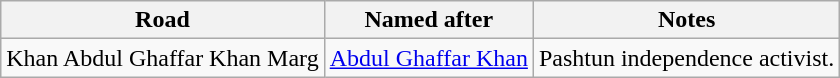<table class="wikitable">
<tr>
<th>Road</th>
<th>Named after</th>
<th>Notes</th>
</tr>
<tr>
<td>Khan Abdul Ghaffar Khan Marg</td>
<td><a href='#'>Abdul Ghaffar Khan</a></td>
<td>Pashtun independence activist.</td>
</tr>
</table>
